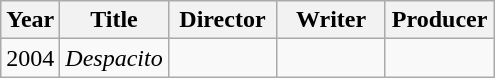<table class="wikitable">
<tr>
<th>Year</th>
<th>Title</th>
<th width=65>Director</th>
<th width=65>Writer</th>
<th width=65>Producer</th>
</tr>
<tr>
<td>2004</td>
<td><em>Despacito</em></td>
<td></td>
<td></td>
<td></td>
</tr>
</table>
